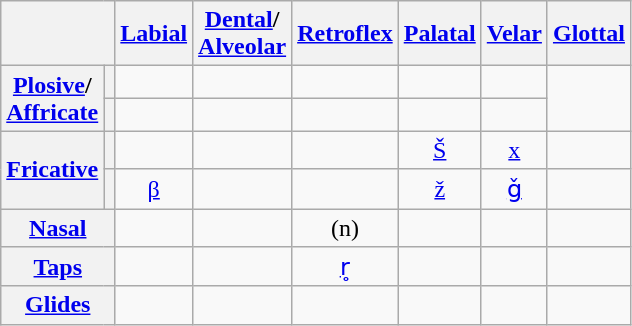<table class="wikitable" style="text-align:center;">
<tr>
<th colspan="2"></th>
<th><a href='#'>Labial</a></th>
<th><a href='#'>Dental</a>/<br><a href='#'>Alveolar</a></th>
<th><a href='#'>Retroflex</a></th>
<th><a href='#'>Palatal</a></th>
<th><a href='#'>Velar</a></th>
<th><a href='#'>Glottal</a></th>
</tr>
<tr>
<th rowspan="2"><a href='#'>Plosive</a>/<br><a href='#'>Affricate</a></th>
<th></th>
<td></td>
<td></td>
<td></td>
<td></td>
<td></td>
<td rowspan="2"></td>
</tr>
<tr>
<th></th>
<td></td>
<td></td>
<td></td>
<td></td>
<td></td>
</tr>
<tr>
<th rowspan="2"><a href='#'>Fricative</a></th>
<th></th>
<td></td>
<td></td>
<td></td>
<td><a href='#'>Š</a></td>
<td><a href='#'>x</a></td>
<td></td>
</tr>
<tr>
<th></th>
<td><a href='#'>β</a></td>
<td></td>
<td></td>
<td><a href='#'>ž</a></td>
<td><a href='#'>ǧ</a></td>
</tr>
<tr>
<th colspan="2"><a href='#'>Nasal</a></th>
<td></td>
<td></td>
<td>(n)</td>
<td></td>
<td></td>
<td></td>
</tr>
<tr>
<th colspan="2"><a href='#'>Taps</a></th>
<td></td>
<td></td>
<td><a href='#'>r̥</a></td>
<td></td>
<td></td>
<td></td>
</tr>
<tr>
<th colspan="2"><a href='#'>Glides</a></th>
<td></td>
<td></td>
<td></td>
<td></td>
<td></td>
</tr>
</table>
